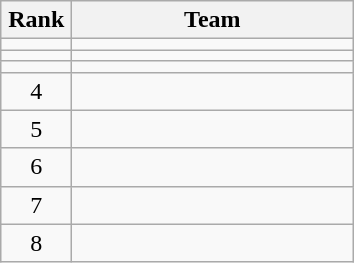<table class="wikitable" style="text-align:center;">
<tr>
<th width=40>Rank</th>
<th width=180>Team</th>
</tr>
<tr>
<td></td>
<td align=left></td>
</tr>
<tr>
<td></td>
<td align=left></td>
</tr>
<tr>
<td></td>
<td align=left></td>
</tr>
<tr>
<td>4</td>
<td align=left></td>
</tr>
<tr>
<td>5</td>
<td align=left></td>
</tr>
<tr>
<td>6</td>
<td align=left></td>
</tr>
<tr>
<td>7</td>
<td align=left></td>
</tr>
<tr>
<td>8</td>
<td align=left></td>
</tr>
</table>
